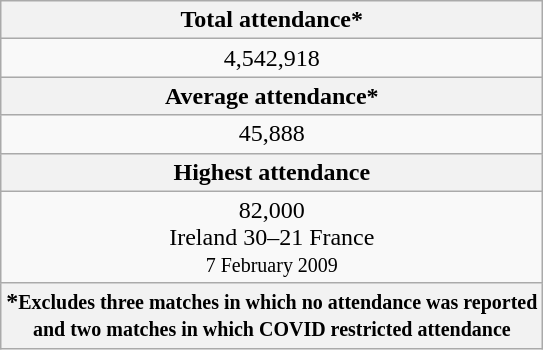<table class=wikitable>
<tr>
<th colspan=3 style="text-align:center">Total attendance*</th>
</tr>
<tr>
<td colspan=3 style="text-align:center">4,542,918</td>
</tr>
<tr>
<th colspan=3 style="text-align:center">Average attendance*</th>
</tr>
<tr>
<td colspan=3 style="text-align:center">45,888</td>
</tr>
<tr>
<th colspan=3 style="text-align:center">Highest attendance</th>
</tr>
<tr>
<td colspan=3 style="text-align:center">82,000 <br> Ireland 30–21 France <br> <small>7 February 2009</small></td>
</tr>
<tr>
<th colspan=3>*<small>Excludes three matches in which no attendance was reported<br> and two matches in which COVID restricted attendance</small></th>
</tr>
</table>
